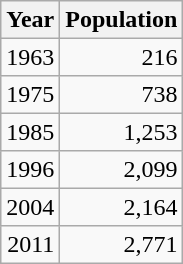<table class="wikitable" style="line-height:1.1em;">
<tr>
<th>Year</th>
<th>Population</th>
</tr>
<tr align="right">
<td>1963</td>
<td>216</td>
</tr>
<tr align="right">
<td>1975</td>
<td>738</td>
</tr>
<tr align="right">
<td>1985</td>
<td>1,253</td>
</tr>
<tr align="right">
<td>1996</td>
<td>2,099</td>
</tr>
<tr align="right">
<td>2004</td>
<td>2,164</td>
</tr>
<tr align="right">
<td>2011</td>
<td>2,771</td>
</tr>
</table>
